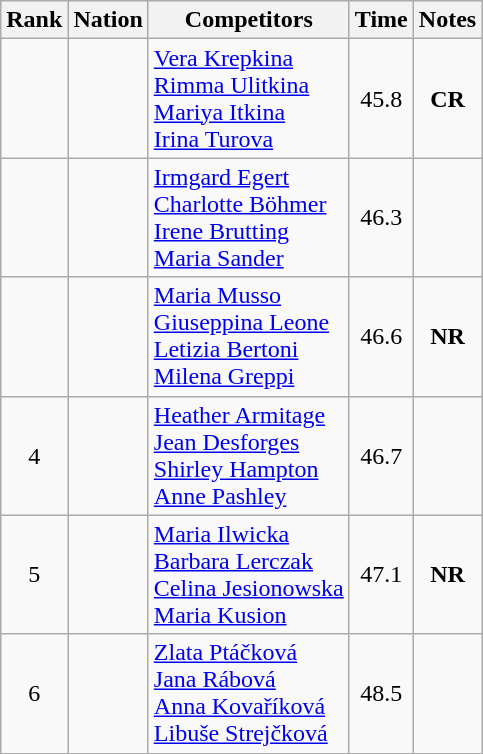<table class="wikitable sortable" style="text-align:center">
<tr>
<th>Rank</th>
<th>Nation</th>
<th>Competitors</th>
<th>Time</th>
<th>Notes</th>
</tr>
<tr>
<td></td>
<td align=left></td>
<td align=left><a href='#'>Vera Krepkina</a><br><a href='#'>Rimma Ulitkina</a><br><a href='#'>Mariya Itkina</a><br><a href='#'>Irina Turova</a></td>
<td>45.8</td>
<td><strong>CR</strong></td>
</tr>
<tr>
<td></td>
<td align=left></td>
<td align=left><a href='#'>Irmgard Egert</a><br><a href='#'>Charlotte Böhmer</a><br><a href='#'>Irene Brutting</a><br><a href='#'>Maria Sander</a></td>
<td>46.3</td>
<td></td>
</tr>
<tr>
<td></td>
<td align=left></td>
<td align=left><a href='#'>Maria Musso</a><br><a href='#'>Giuseppina Leone</a><br><a href='#'>Letizia Bertoni</a><br><a href='#'>Milena Greppi</a></td>
<td>46.6</td>
<td><strong>NR</strong></td>
</tr>
<tr>
<td>4</td>
<td align=left></td>
<td align=left><a href='#'>Heather Armitage</a><br><a href='#'>Jean Desforges</a><br><a href='#'>Shirley Hampton</a><br><a href='#'>Anne Pashley</a></td>
<td>46.7</td>
<td></td>
</tr>
<tr>
<td>5</td>
<td align=left></td>
<td align=left><a href='#'>Maria Ilwicka</a><br><a href='#'>Barbara Lerczak</a><br><a href='#'>Celina Jesionowska</a><br><a href='#'>Maria Kusion</a></td>
<td>47.1</td>
<td><strong>NR</strong></td>
</tr>
<tr>
<td>6</td>
<td align=left></td>
<td align=left><a href='#'>Zlata Ptáčková</a><br><a href='#'>Jana Rábová</a><br><a href='#'>Anna Kovaříková</a><br><a href='#'>Libuše Strejčková</a></td>
<td>48.5</td>
<td></td>
</tr>
</table>
